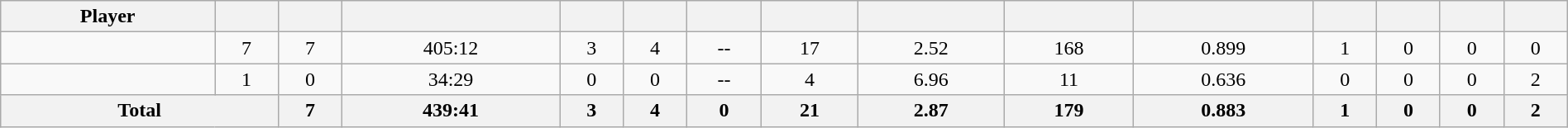<table class="wikitable sortable" style="width:100%; text-align:center;">
<tr>
<th>Player</th>
<th></th>
<th></th>
<th></th>
<th></th>
<th></th>
<th></th>
<th></th>
<th></th>
<th></th>
<th></th>
<th></th>
<th></th>
<th></th>
<th></th>
</tr>
<tr>
<td></td>
<td>7</td>
<td>7</td>
<td>405:12</td>
<td>3</td>
<td>4</td>
<td>--</td>
<td>17</td>
<td>2.52</td>
<td>168</td>
<td>0.899</td>
<td>1</td>
<td>0</td>
<td>0</td>
<td>0</td>
</tr>
<tr>
<td></td>
<td>1</td>
<td>0</td>
<td>34:29</td>
<td>0</td>
<td>0</td>
<td>--</td>
<td>4</td>
<td>6.96</td>
<td>11</td>
<td>0.636</td>
<td>0</td>
<td>0</td>
<td>0</td>
<td>2</td>
</tr>
<tr class="sortbottom">
<th colspan=2>Total</th>
<th>7</th>
<th>439:41</th>
<th>3</th>
<th>4</th>
<th>0</th>
<th>21</th>
<th>2.87</th>
<th>179</th>
<th>0.883</th>
<th>1</th>
<th>0</th>
<th>0</th>
<th>2</th>
</tr>
</table>
